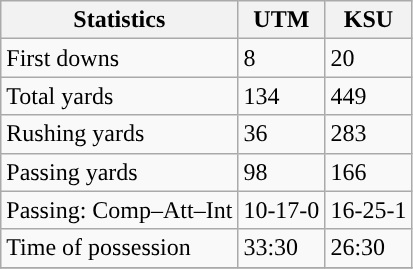<table class="wikitable" style="float: left;">
<tr>
<th>Statistics</th>
<th>UTM</th>
<th>KSU</th>
</tr>
<tr>
<td>First downs</td>
<td>8</td>
<td>20</td>
</tr>
<tr>
<td>Total yards</td>
<td>134</td>
<td>449</td>
</tr>
<tr>
<td>Rushing yards</td>
<td>36</td>
<td>283</td>
</tr>
<tr>
<td>Passing yards</td>
<td>98</td>
<td>166</td>
</tr>
<tr>
<td>Passing: Comp–Att–Int</td>
<td>10-17-0</td>
<td>16-25-1</td>
</tr>
<tr>
<td>Time of possession</td>
<td>33:30</td>
<td>26:30</td>
</tr>
<tr>
</tr>
</table>
